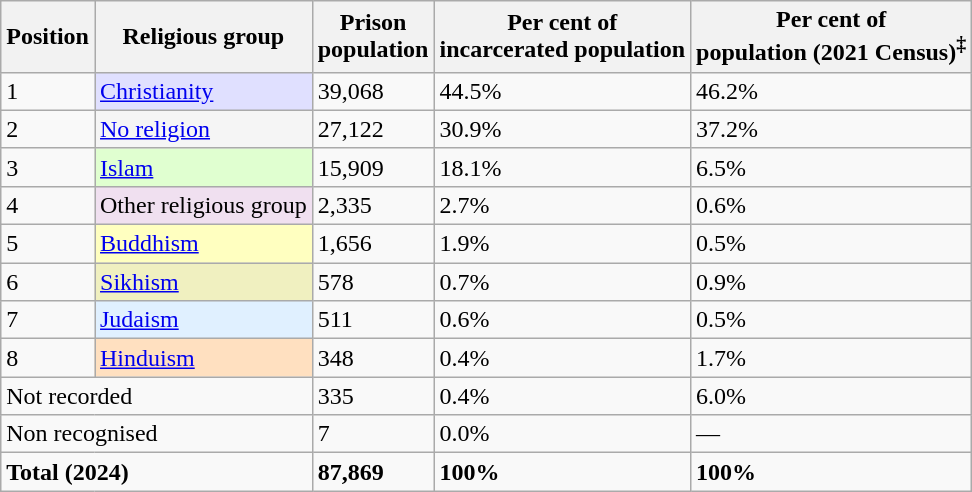<table class="wikitable sortable">
<tr>
<th>Position</th>
<th>Religious group</th>
<th>Prison <br>population</th>
<th>Per cent of <br>incarcerated population</th>
<th>Per cent of <br>population (2021 Census)<sup>‡</sup></th>
</tr>
<tr>
<td>1</td>
<td style="background:#E0E0FF;"><a href='#'>Christianity</a></td>
<td>39,068</td>
<td>44.5%</td>
<td>46.2%</td>
</tr>
<tr>
<td>2</td>
<td style="background:#F5F5F5;"><a href='#'>No religion</a></td>
<td>27,122</td>
<td>30.9%</td>
<td>37.2%</td>
</tr>
<tr>
<td>3</td>
<td style="background:#E0FFD0;"><a href='#'>Islam</a></td>
<td>15,909</td>
<td>18.1%</td>
<td>6.5%</td>
</tr>
<tr>
<td>4</td>
<td style="background:#F0E0F0;">Other religious group</td>
<td>2,335</td>
<td>2.7%</td>
<td>0.6%</td>
</tr>
<tr>
<td>5</td>
<td style="background:#FFFFC0;"><a href='#'>Buddhism</a></td>
<td>1,656</td>
<td>1.9%</td>
<td>0.5%</td>
</tr>
<tr>
<td>6</td>
<td style="background:#F0F0C0;"><a href='#'>Sikhism</a></td>
<td>578</td>
<td>0.7%</td>
<td>0.9%</td>
</tr>
<tr>
<td>7</td>
<td style="background:#E0F0FF;"><a href='#'>Judaism</a></td>
<td>511</td>
<td>0.6%</td>
<td>0.5%</td>
</tr>
<tr>
<td>8</td>
<td style="background:#FFE0C0;"><a href='#'>Hinduism</a></td>
<td>348</td>
<td>0.4%</td>
<td>1.7%</td>
</tr>
<tr>
<td colspan="2">Not recorded</td>
<td>335</td>
<td>0.4%</td>
<td>6.0%</td>
</tr>
<tr>
<td colspan="2">Non recognised</td>
<td>7</td>
<td>0.0%</td>
<td>—</td>
</tr>
<tr>
<td colspan="2"><strong>Total (2024)</strong></td>
<td><strong>87,869</strong></td>
<td><strong>100%</strong></td>
<td><strong>100%</strong></td>
</tr>
</table>
